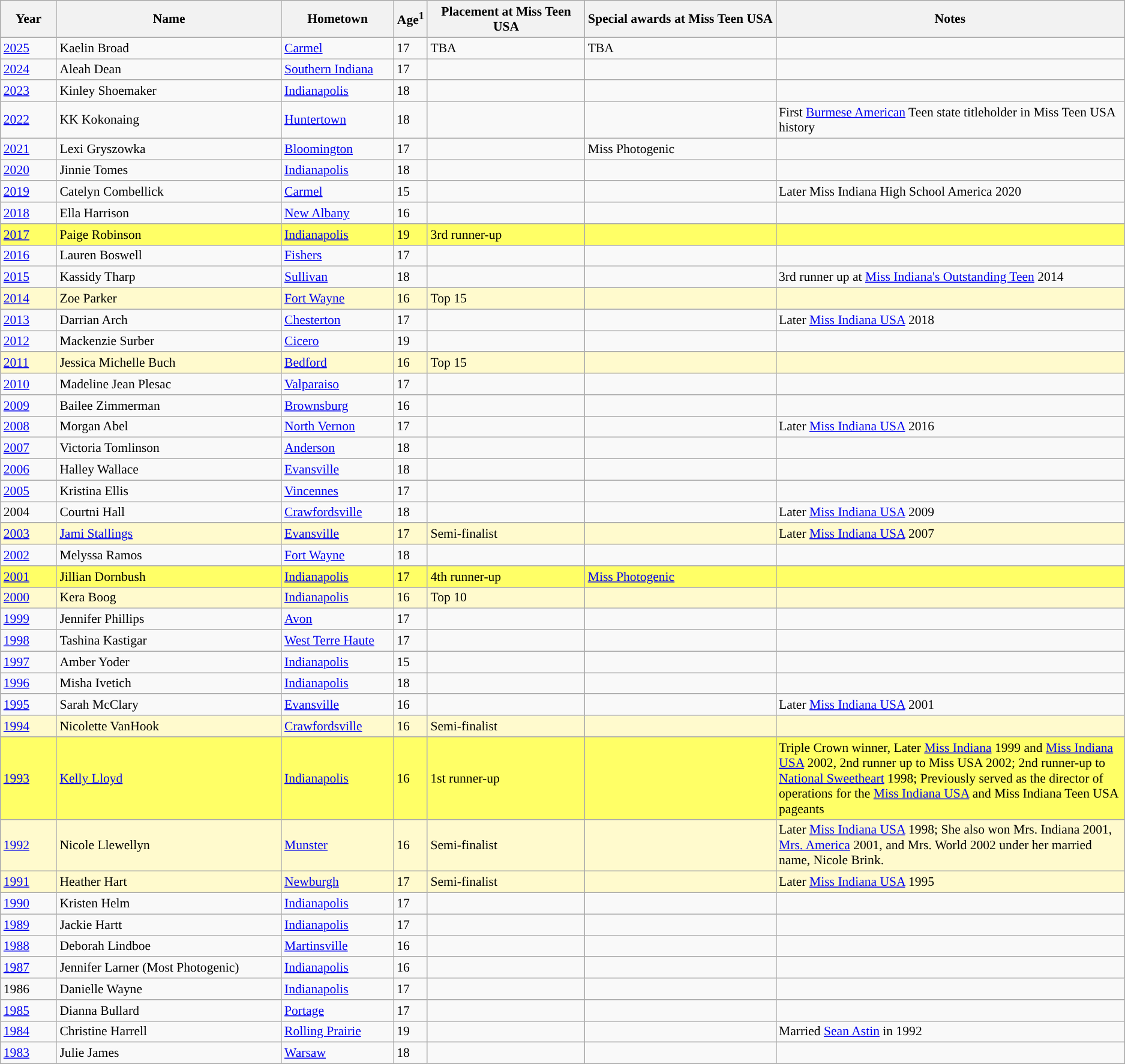<table class="wikitable"style="font-size:90%;">
<tr bgcolor="#efefef">
<th width=5%>Year</th>
<th width=20%>Name</th>
<th width=10%>Hometown</th>
<th width=3%>Age<sup>1</sup></th>
<th width=14%>Placement at Miss Teen USA</th>
<th width=17%>Special awards at Miss Teen  USA</th>
<th width=31%>Notes</th>
</tr>
<tr>
<td><a href='#'>2025</a></td>
<td>Kaelin Broad</td>
<td><a href='#'>Carmel</a></td>
<td>17</td>
<td>TBA</td>
<td>TBA</td>
<td></td>
</tr>
<tr>
<td><a href='#'>2024</a></td>
<td>Aleah Dean</td>
<td><a href='#'>Southern Indiana</a></td>
<td>17</td>
<td></td>
<td></td>
<td></td>
</tr>
<tr>
<td><a href='#'>2023</a></td>
<td>Kinley Shoemaker</td>
<td><a href='#'>Indianapolis</a></td>
<td>18</td>
<td></td>
<td></td>
<td></td>
</tr>
<tr>
<td><a href='#'>2022</a></td>
<td>KK Kokonaing</td>
<td><a href='#'>Huntertown</a></td>
<td>18</td>
<td></td>
<td></td>
<td>First <a href='#'>Burmese American</a> Teen state titleholder in Miss Teen USA history</td>
</tr>
<tr>
<td><a href='#'>2021</a></td>
<td>Lexi Gryszowka</td>
<td><a href='#'>Bloomington</a></td>
<td>17</td>
<td></td>
<td>Miss Photogenic</td>
<td></td>
</tr>
<tr>
<td><a href='#'>2020</a></td>
<td>Jinnie Tomes</td>
<td><a href='#'>Indianapolis</a></td>
<td>18</td>
<td></td>
<td></td>
<td></td>
</tr>
<tr>
<td><a href='#'>2019</a></td>
<td>Catelyn Combellick</td>
<td><a href='#'>Carmel</a></td>
<td>15</td>
<td></td>
<td></td>
<td>Later Miss Indiana High School America 2020</td>
</tr>
<tr>
<td><a href='#'>2018</a></td>
<td>Ella Harrison</td>
<td><a href='#'>New Albany</a></td>
<td>16</td>
<td></td>
<td></td>
<td></td>
</tr>
<tr style="background-color:#FFFF66;”">
<td><a href='#'>2017</a></td>
<td>Paige Robinson</td>
<td><a href='#'>Indianapolis</a></td>
<td>19</td>
<td>3rd runner-up</td>
<td></td>
<td></td>
</tr>
<tr>
<td><a href='#'>2016</a></td>
<td>Lauren Boswell</td>
<td><a href='#'>Fishers</a></td>
<td>17</td>
<td></td>
<td></td>
<td></td>
</tr>
<tr>
<td><a href='#'>2015</a></td>
<td>Kassidy Tharp</td>
<td><a href='#'>Sullivan</a></td>
<td>18</td>
<td></td>
<td></td>
<td>3rd runner up at <a href='#'>Miss Indiana's Outstanding Teen</a> 2014</td>
</tr>
<tr style="background-color:#FFFACD;">
<td><a href='#'>2014</a></td>
<td>Zoe Parker</td>
<td><a href='#'>Fort Wayne</a></td>
<td>16</td>
<td>Top 15</td>
<td></td>
<td></td>
</tr>
<tr>
<td><a href='#'>2013</a></td>
<td>Darrian Arch</td>
<td><a href='#'>Chesterton</a></td>
<td>17</td>
<td></td>
<td></td>
<td>Later <a href='#'>Miss Indiana USA</a> 2018</td>
</tr>
<tr>
<td><a href='#'>2012</a></td>
<td>Mackenzie Surber</td>
<td><a href='#'>Cicero</a></td>
<td>19</td>
<td></td>
<td></td>
<td></td>
</tr>
<tr style="background-color:#FFFACD;">
<td><a href='#'>2011</a></td>
<td>Jessica Michelle Buch</td>
<td><a href='#'>Bedford</a></td>
<td>16</td>
<td>Top 15</td>
<td></td>
<td></td>
</tr>
<tr>
<td><a href='#'>2010</a></td>
<td>Madeline Jean Plesac</td>
<td><a href='#'>Valparaiso</a></td>
<td>17</td>
<td></td>
<td></td>
<td></td>
</tr>
<tr>
<td><a href='#'>2009</a></td>
<td>Bailee Zimmerman</td>
<td><a href='#'>Brownsburg</a></td>
<td>16</td>
<td></td>
<td></td>
<td></td>
</tr>
<tr>
<td><a href='#'>2008</a></td>
<td>Morgan Abel</td>
<td><a href='#'>North Vernon</a></td>
<td>17</td>
<td></td>
<td></td>
<td>Later <a href='#'>Miss Indiana USA</a> 2016</td>
</tr>
<tr>
<td><a href='#'>2007</a></td>
<td>Victoria Tomlinson</td>
<td><a href='#'>Anderson</a></td>
<td>18</td>
<td></td>
<td></td>
<td></td>
</tr>
<tr>
<td><a href='#'>2006</a></td>
<td>Halley Wallace</td>
<td><a href='#'>Evansville</a></td>
<td>18</td>
<td></td>
<td></td>
<td></td>
</tr>
<tr>
<td><a href='#'>2005</a></td>
<td>Kristina Ellis</td>
<td><a href='#'>Vincennes</a></td>
<td>17</td>
<td></td>
<td></td>
<td></td>
</tr>
<tr>
<td>2004</td>
<td>Courtni Hall</td>
<td><a href='#'>Crawfordsville</a></td>
<td>18</td>
<td></td>
<td></td>
<td>Later <a href='#'>Miss Indiana USA</a> 2009</td>
</tr>
<tr style="background-color:#FFFACD;">
<td><a href='#'>2003</a></td>
<td><a href='#'>Jami Stallings</a></td>
<td><a href='#'>Evansville</a></td>
<td>17</td>
<td>Semi-finalist</td>
<td></td>
<td>Later <a href='#'>Miss Indiana USA</a> 2007</td>
</tr>
<tr>
<td><a href='#'>2002</a></td>
<td>Melyssa Ramos</td>
<td><a href='#'>Fort Wayne</a></td>
<td>18</td>
<td></td>
<td></td>
<td></td>
</tr>
<tr style="background-color:#FFFF66;">
<td><a href='#'>2001</a></td>
<td>Jillian Dornbush</td>
<td><a href='#'>Indianapolis</a></td>
<td>17</td>
<td>4th runner-up</td>
<td><a href='#'>Miss Photogenic</a></td>
<td></td>
</tr>
<tr style="background-color:#FFFACD;">
<td><a href='#'>2000</a></td>
<td>Kera Boog</td>
<td><a href='#'>Indianapolis</a></td>
<td>16</td>
<td>Top 10</td>
<td></td>
<td></td>
</tr>
<tr>
<td><a href='#'>1999</a></td>
<td>Jennifer Phillips</td>
<td><a href='#'>Avon</a></td>
<td>17</td>
<td></td>
<td></td>
<td></td>
</tr>
<tr>
<td><a href='#'>1998</a></td>
<td>Tashina Kastigar</td>
<td><a href='#'>West Terre Haute</a></td>
<td>17</td>
<td></td>
<td></td>
<td></td>
</tr>
<tr>
<td><a href='#'>1997</a></td>
<td>Amber Yoder</td>
<td><a href='#'>Indianapolis</a></td>
<td>15</td>
<td></td>
<td></td>
<td></td>
</tr>
<tr>
<td><a href='#'>1996</a></td>
<td>Misha Ivetich</td>
<td><a href='#'>Indianapolis</a></td>
<td>18</td>
<td></td>
<td></td>
<td></td>
</tr>
<tr>
<td><a href='#'>1995</a></td>
<td>Sarah McClary</td>
<td><a href='#'>Evansville</a></td>
<td>16</td>
<td></td>
<td></td>
<td>Later <a href='#'>Miss Indiana USA</a> 2001</td>
</tr>
<tr style="background-color:#FFFACD;">
<td><a href='#'>1994</a></td>
<td>Nicolette VanHook</td>
<td><a href='#'>Crawfordsville</a></td>
<td>16</td>
<td>Semi-finalist</td>
<td></td>
<td></td>
</tr>
<tr style="background-color:#FFFF66;">
<td><a href='#'>1993</a></td>
<td><a href='#'>Kelly Lloyd</a></td>
<td><a href='#'>Indianapolis</a></td>
<td>16</td>
<td>1st runner-up</td>
<td></td>
<td>Triple Crown winner, Later <a href='#'>Miss Indiana</a> 1999 and <a href='#'>Miss Indiana USA</a> 2002, 2nd runner up to Miss USA 2002; 2nd runner-up to <a href='#'>National Sweetheart</a> 1998; Previously served as the director of operations for the <a href='#'>Miss Indiana USA</a> and Miss Indiana Teen USA pageants</td>
</tr>
<tr style="background-color:#FFFACD;">
<td><a href='#'>1992</a></td>
<td>Nicole Llewellyn</td>
<td><a href='#'>Munster</a></td>
<td>16</td>
<td>Semi-finalist</td>
<td></td>
<td>Later <a href='#'>Miss Indiana USA</a> 1998; She also won Mrs. Indiana 2001, <a href='#'>Mrs. America</a> 2001, and Mrs. World 2002 under her married name, Nicole Brink.</td>
</tr>
<tr style="background-color:#FFFACD;">
<td><a href='#'>1991</a></td>
<td>Heather Hart</td>
<td><a href='#'>Newburgh</a></td>
<td>17</td>
<td>Semi-finalist</td>
<td></td>
<td>Later <a href='#'>Miss Indiana USA</a> 1995</td>
</tr>
<tr>
<td><a href='#'>1990</a></td>
<td>Kristen Helm</td>
<td><a href='#'>Indianapolis</a></td>
<td>17</td>
<td></td>
<td></td>
<td></td>
</tr>
<tr>
<td><a href='#'>1989</a></td>
<td>Jackie Hartt</td>
<td><a href='#'>Indianapolis</a></td>
<td>17</td>
<td></td>
<td></td>
<td></td>
</tr>
<tr>
<td><a href='#'>1988</a></td>
<td>Deborah Lindboe</td>
<td><a href='#'>Martinsville</a></td>
<td>16</td>
<td></td>
<td></td>
<td></td>
</tr>
<tr>
<td><a href='#'>1987</a></td>
<td>Jennifer Larner (Most Photogenic)</td>
<td><a href='#'>Indianapolis</a></td>
<td>16</td>
<td></td>
<td></td>
<td></td>
</tr>
<tr>
<td>1986</td>
<td>Danielle Wayne</td>
<td><a href='#'>Indianapolis</a></td>
<td>17</td>
<td></td>
<td></td>
<td></td>
</tr>
<tr>
<td><a href='#'>1985</a></td>
<td>Dianna Bullard</td>
<td><a href='#'>Portage</a></td>
<td>17</td>
<td></td>
<td></td>
<td></td>
</tr>
<tr>
<td><a href='#'>1984</a></td>
<td>Christine Harrell</td>
<td><a href='#'>Rolling Prairie</a></td>
<td>19</td>
<td></td>
<td></td>
<td>Married <a href='#'>Sean Astin</a> in 1992</td>
</tr>
<tr>
<td><a href='#'>1983</a></td>
<td>Julie James</td>
<td><a href='#'>Warsaw</a></td>
<td>18</td>
<td></td>
<td></td>
<td></td>
</tr>
</table>
